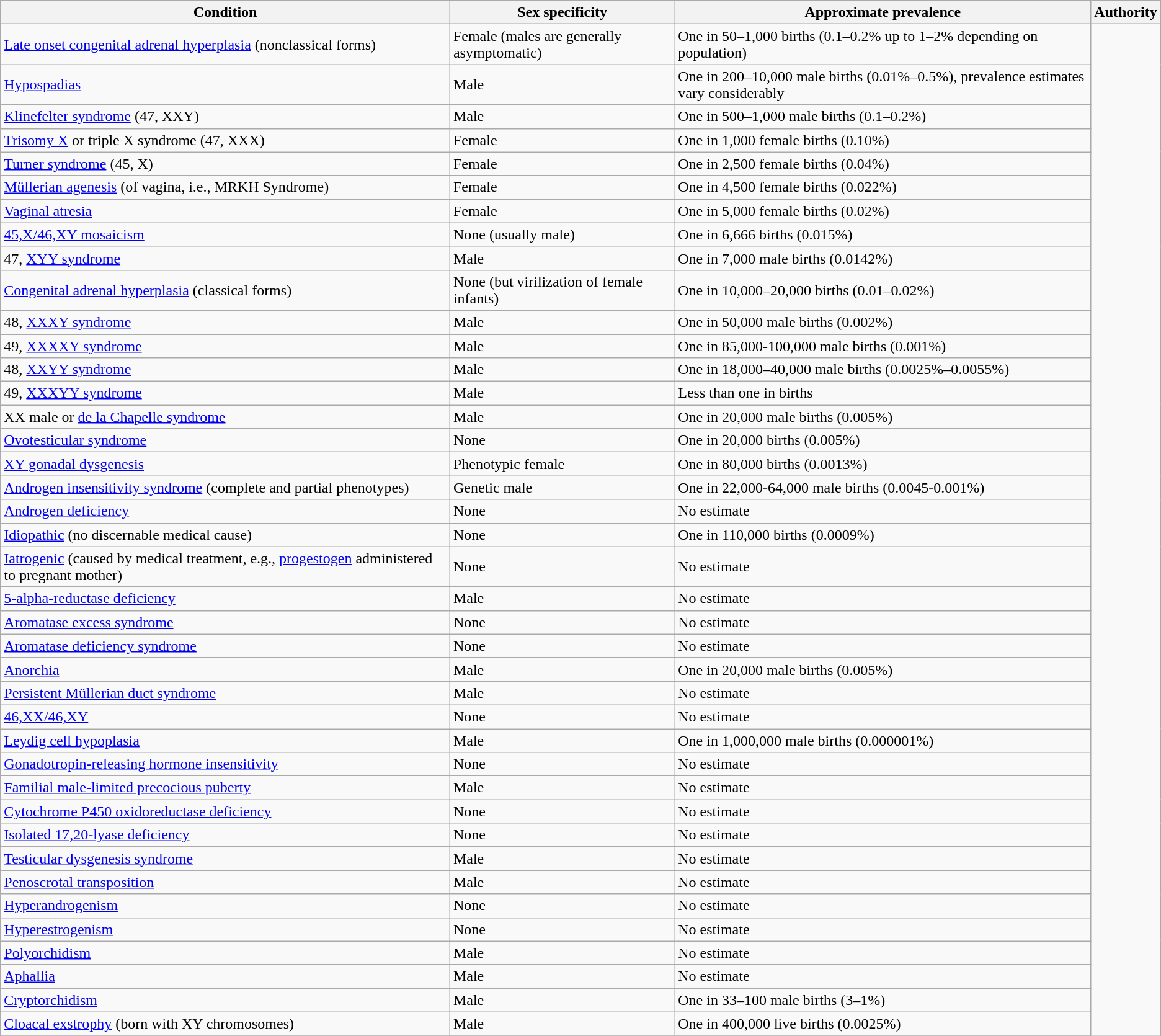<table class="wikitable">
<tr>
<th scope="col">Condition</th>
<th scope="col">Sex specificity</th>
<th scope="col">Approximate prevalence</th>
<th scope="col">Authority</th>
</tr>
<tr>
<td><a href='#'>Late onset congenital adrenal hyperplasia</a> (nonclassical forms)</td>
<td>Female (males are generally asymptomatic)</td>
<td>One in 50–1,000 births (0.1–0.2% up to 1–2% depending on population)</td>
</tr>
<tr>
<td><a href='#'>Hypospadias</a></td>
<td>Male</td>
<td>One in 200–10,000 male births (0.01%–0.5%), prevalence estimates vary considerably</td>
</tr>
<tr>
<td><a href='#'>Klinefelter syndrome</a> (47, XXY)</td>
<td>Male</td>
<td>One in 500–1,000 male births (0.1–0.2%)</td>
</tr>
<tr>
<td><a href='#'>Trisomy X</a> or triple X syndrome (47, XXX)</td>
<td>Female</td>
<td>One in 1,000 female births (0.10%)</td>
</tr>
<tr>
<td><a href='#'>Turner syndrome</a> (45, X)</td>
<td>Female</td>
<td>One in 2,500 female births (0.04%)</td>
</tr>
<tr>
<td><a href='#'>Müllerian agenesis</a> (of vagina, i.e., MRKH Syndrome)</td>
<td>Female</td>
<td>One in 4,500 female births (0.022%)</td>
</tr>
<tr>
<td><a href='#'>Vaginal atresia</a></td>
<td>Female</td>
<td>One in 5,000 female births (0.02%)</td>
</tr>
<tr>
<td><a href='#'>45,X/46,XY mosaicism</a></td>
<td>None (usually male)</td>
<td>One in 6,666 births (0.015%)</td>
</tr>
<tr>
<td>47, <a href='#'>XYY syndrome</a></td>
<td>Male</td>
<td>One in 7,000 male births (0.0142%)</td>
</tr>
<tr>
<td><a href='#'>Congenital adrenal hyperplasia</a> (classical forms)</td>
<td>None (but virilization of female infants)</td>
<td>One in 10,000–20,000 births (0.01–0.02%)</td>
</tr>
<tr>
<td>48, <a href='#'>XXXY syndrome</a></td>
<td>Male</td>
<td>One in 50,000 male births (0.002%)</td>
</tr>
<tr>
<td>49, <a href='#'>XXXXY syndrome</a></td>
<td>Male</td>
<td>One in 85,000-100,000 male births (0.001%)</td>
</tr>
<tr>
<td>48, <a href='#'>XXYY syndrome</a></td>
<td>Male</td>
<td>One in 18,000–40,000 male births (0.0025%–0.0055%)</td>
</tr>
<tr>
<td>49, <a href='#'>XXXYY syndrome</a></td>
<td>Male</td>
<td>Less than one in  births</td>
</tr>
<tr>
<td>XX male or <a href='#'>de la Chapelle syndrome</a></td>
<td>Male</td>
<td>One in 20,000 male births (0.005%)</td>
</tr>
<tr>
<td><a href='#'>Ovotesticular syndrome</a></td>
<td>None</td>
<td>One in 20,000 births (0.005%)</td>
</tr>
<tr>
<td><a href='#'>XY gonadal dysgenesis</a></td>
<td>Phenotypic female</td>
<td>One in 80,000 births (0.0013%)</td>
</tr>
<tr>
<td><a href='#'>Androgen insensitivity syndrome</a> (complete and partial phenotypes)</td>
<td>Genetic male</td>
<td>One in 22,000-64,000 male births (0.0045-0.001%)</td>
</tr>
<tr>
<td><a href='#'>Androgen deficiency</a></td>
<td>None</td>
<td>No estimate</td>
</tr>
<tr>
<td><a href='#'>Idiopathic</a> (no discernable medical cause)</td>
<td>None</td>
<td>One in 110,000 births (0.0009%)</td>
</tr>
<tr>
<td><a href='#'>Iatrogenic</a> (caused by medical treatment, e.g., <a href='#'>progestogen</a> administered to pregnant mother)</td>
<td>None</td>
<td>No estimate</td>
</tr>
<tr>
<td><a href='#'>5-alpha-reductase deficiency</a></td>
<td>Male</td>
<td>No estimate</td>
</tr>
<tr>
<td><a href='#'>Aromatase excess syndrome</a></td>
<td>None</td>
<td>No estimate</td>
</tr>
<tr>
<td><a href='#'>Aromatase deficiency syndrome</a></td>
<td>None</td>
<td>No estimate</td>
</tr>
<tr>
<td><a href='#'>Anorchia</a></td>
<td>Male</td>
<td>One in 20,000 male births (0.005%)</td>
</tr>
<tr>
<td><a href='#'>Persistent Müllerian duct syndrome</a></td>
<td>Male</td>
<td>No estimate</td>
</tr>
<tr>
<td><a href='#'>46,XX/46,XY</a></td>
<td>None</td>
<td>No estimate</td>
</tr>
<tr>
<td><a href='#'>Leydig cell hypoplasia</a></td>
<td>Male</td>
<td>One in 1,000,000 male births (0.000001%)</td>
</tr>
<tr>
<td><a href='#'>Gonadotropin-releasing hormone insensitivity</a></td>
<td>None</td>
<td>No estimate</td>
</tr>
<tr>
<td><a href='#'>Familial male-limited precocious puberty</a></td>
<td>Male</td>
<td>No estimate</td>
</tr>
<tr>
<td><a href='#'>Cytochrome P450 oxidoreductase deficiency</a></td>
<td>None</td>
<td>No estimate</td>
</tr>
<tr>
<td><a href='#'>Isolated 17,20-lyase deficiency</a></td>
<td>None</td>
<td>No estimate</td>
</tr>
<tr>
<td><a href='#'>Testicular dysgenesis syndrome</a></td>
<td>Male</td>
<td>No estimate</td>
</tr>
<tr>
<td><a href='#'>Penoscrotal transposition</a></td>
<td>Male</td>
<td>No estimate</td>
</tr>
<tr>
<td><a href='#'>Hyperandrogenism</a></td>
<td>None</td>
<td>No estimate</td>
</tr>
<tr>
<td><a href='#'>Hyperestrogenism</a></td>
<td>None</td>
<td>No estimate</td>
</tr>
<tr>
<td><a href='#'>Polyorchidism</a></td>
<td>Male</td>
<td>No estimate</td>
</tr>
<tr>
<td><a href='#'>Aphallia</a></td>
<td>Male</td>
<td>No estimate</td>
</tr>
<tr>
<td><a href='#'>Cryptorchidism</a></td>
<td>Male</td>
<td>One in 33–100 male births (3–1%)</td>
</tr>
<tr>
<td><a href='#'>Cloacal exstrophy</a> (born with XY chromosomes)</td>
<td>Male</td>
<td>One in 400,000 live births (0.0025%)</td>
</tr>
<tr>
</tr>
</table>
